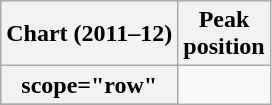<table class="wikitable sortable plainrowheaders" style="text-align:center">
<tr>
<th scope="col">Chart (2011–12)</th>
<th scope="col">Peak<br>position</th>
</tr>
<tr>
<th>scope="row"</th>
</tr>
<tr>
</tr>
</table>
